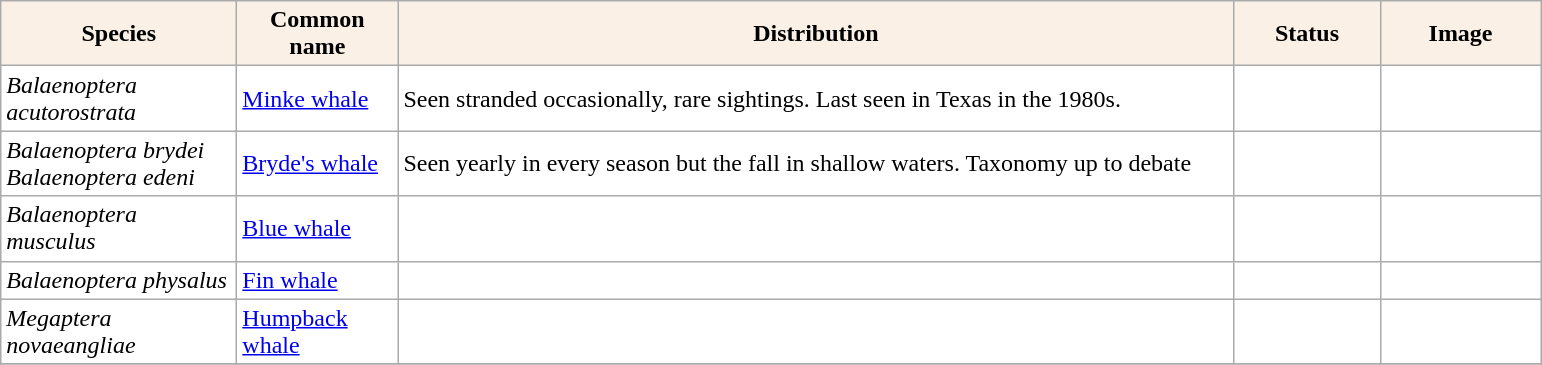<table class="sortable wikitable plainrowheaders" border="0" style="background:#ffffff" align="top" class="sortable wikitable">
<tr ->
<th scope="col" style="background-color:Linen; color:Black" width=150 px>Species</th>
<th scope="col" style="background-color:Linen; color:Black" width=100 px>Common name</th>
<th scope="col" style="background:Linen; color:Black" width=550 px>Distribution</th>
<th scope="col" style="background-color:Linen; color:Black" width=90 px>Status</th>
<th scope="col" style="background:Linen; color:Black" width=100 px>Image</th>
</tr>
<tr>
<td style="background:#ffffff" !scope="row"><em>Balaenoptera acutorostrata</em></td>
<td><a href='#'>Minke whale</a></td>
<td>Seen stranded occasionally, rare sightings. Last seen in Texas in the 1980s.</td>
<td></td>
<td></td>
</tr>
<tr>
<td style="background:#ffffff" !scope="row"><em>Balaenoptera brydei</em> <em>Balaenoptera edeni</em></td>
<td><a href='#'>Bryde's whale</a></td>
<td>Seen yearly in every season but the fall in shallow waters. Taxonomy up to debate</td>
<td></td>
<td></td>
</tr>
<tr>
<td !scope="row" style="background:#ffffff"><em>Balaenoptera musculus</em></td>
<td><a href='#'>Blue whale</a></td>
<td></td>
<td></td>
<td></td>
</tr>
<tr>
<td !scope="row" style="background:#ffffff"><em>Balaenoptera physalus</em></td>
<td><a href='#'>Fin whale</a></td>
<td></td>
<td></td>
<td></td>
</tr>
<tr>
<td !scope="row" style="background:#ffffff"><em>Megaptera novaeangliae</em></td>
<td><a href='#'>Humpback whale</a></td>
<td></td>
<td></td>
<td></td>
</tr>
<tr>
</tr>
</table>
